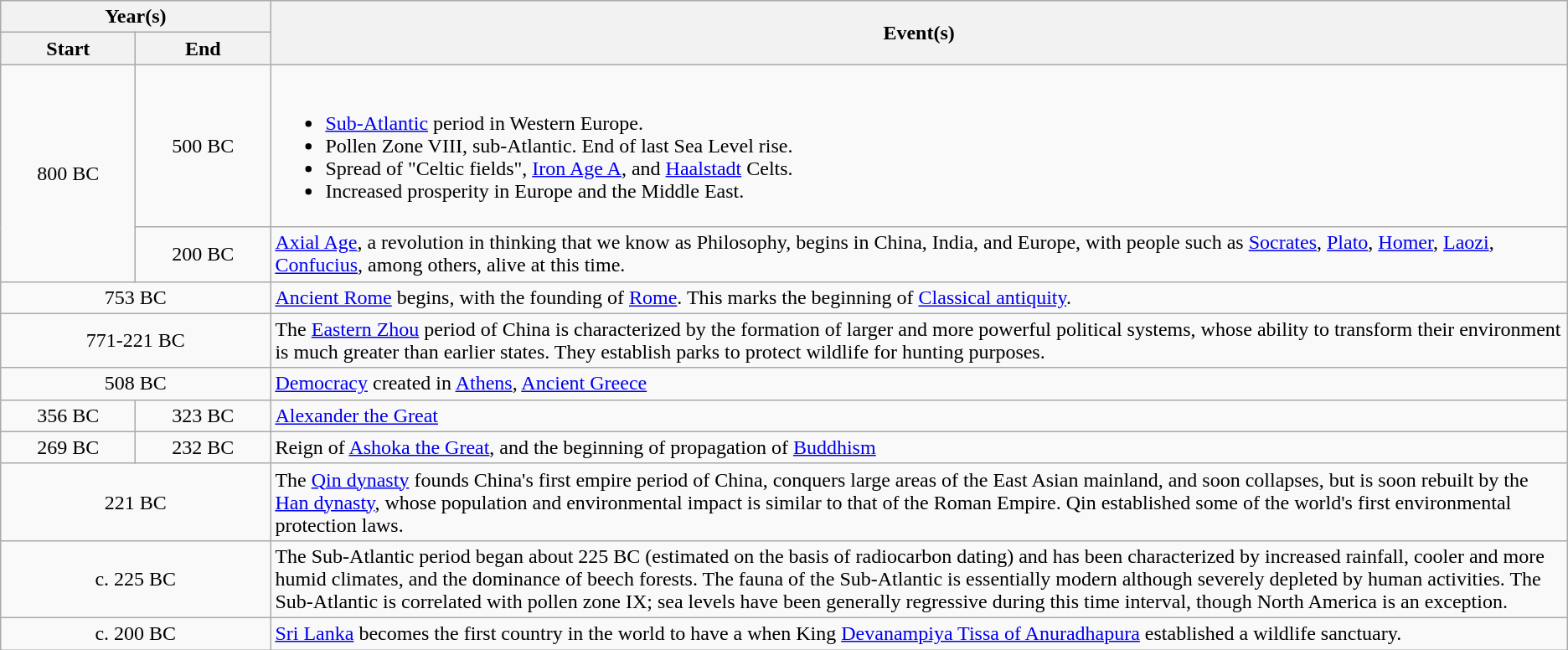<table class="wikitable">
<tr>
<th colspan="2">Year(s)</th>
<th rowspan="2">Event(s)</th>
</tr>
<tr>
<th style="width:100px;">Start</th>
<th style="width:100px;">End</th>
</tr>
<tr>
<td rowspan="2" style="text-align:center;">800 BC</td>
<td style="text-align:center;">500 BC</td>
<td><div><br><ul><li><a href='#'>Sub-Atlantic</a> period in Western Europe.</li><li>Pollen Zone VIII, sub-Atlantic. End of last Sea Level rise.</li><li>Spread of "Celtic fields", <a href='#'>Iron Age A</a>, and <a href='#'>Haalstadt</a> Celts.</li><li>Increased prosperity in Europe and the Middle East.</li></ul></div></td>
</tr>
<tr>
<td style="text-align:center;">200 BC</td>
<td><a href='#'>Axial Age</a>, a revolution in thinking that we know as Philosophy, begins in China, India, and Europe, with people such as <a href='#'>Socrates</a>, <a href='#'>Plato</a>, <a href='#'>Homer</a>, <a href='#'>Laozi</a>, <a href='#'>Confucius</a>, among others, alive at this time.</td>
</tr>
<tr>
<td colspan="2" style="text-align:center;">753 BC</td>
<td><a href='#'>Ancient Rome</a> begins, with the founding of <a href='#'>Rome</a>.  This marks the beginning of <a href='#'>Classical antiquity</a>.</td>
</tr>
<tr>
<td colspan="2" style="text-align:center;">771-221 BC</td>
<td>The <a href='#'>Eastern Zhou</a> period of China is characterized by the formation of larger and more powerful political systems, whose ability to transform their environment is much greater than earlier states. They establish parks to protect wildlife for hunting purposes. </td>
</tr>
<tr>
<td colspan="2" style="text-align:center;">508 BC</td>
<td><a href='#'>Democracy</a> created in <a href='#'>Athens</a>, <a href='#'>Ancient Greece</a></td>
</tr>
<tr>
<td style="text-align:center;">356 BC</td>
<td style="text-align:center;">323 BC</td>
<td><a href='#'>Alexander the Great</a></td>
</tr>
<tr>
<td style="text-align:center;">269 BC</td>
<td style="text-align:center;">232 BC</td>
<td>Reign of <a href='#'>Ashoka the Great</a>, and the beginning of propagation of <a href='#'>Buddhism</a></td>
</tr>
<tr>
<td colspan="2" style="text-align:center;">221 BC</td>
<td>The <a href='#'>Qin dynasty</a> founds China's first empire period of China, conquers large areas of the East Asian mainland, and soon collapses, but is soon rebuilt by the <a href='#'>Han dynasty</a>, whose population and environmental impact is similar to that of the Roman Empire. Qin established some of the world's first environmental protection laws. </td>
</tr>
<tr>
<td colspan="2" style="text-align:center;">c. 225 BC</td>
<td>The Sub-Atlantic period began about 225 BC (estimated on the basis of radiocarbon dating) and has been characterized by increased rainfall, cooler and more humid climates, and the dominance of beech forests.  The fauna of the Sub-Atlantic is essentially modern although severely depleted by human activities.  The Sub-Atlantic is correlated with pollen zone IX; sea levels have been generally regressive during this time interval, though North America is an exception.</td>
</tr>
<tr>
<td colspan="2" style="text-align:center;">c. 200 BC</td>
<td><a href='#'>Sri Lanka</a> becomes the first country in the world to have a  when King <a href='#'>Devanampiya Tissa of Anuradhapura</a> established a wildlife sanctuary.</td>
</tr>
</table>
